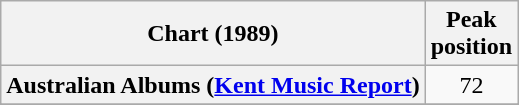<table class="wikitable sortable plainrowheaders">
<tr>
<th>Chart (1989)</th>
<th>Peak<br>position</th>
</tr>
<tr>
<th scope="row">Australian Albums (<a href='#'>Kent Music Report</a>)</th>
<td align="center">72</td>
</tr>
<tr>
</tr>
<tr>
</tr>
</table>
